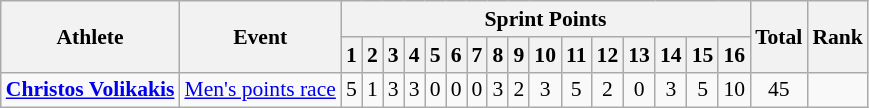<table class="wikitable" style="font-size:90%">
<tr>
<th rowspan=2>Athlete</th>
<th rowspan=2>Event</th>
<th colspan=16>Sprint Points</th>
<th rowspan=2>Total</th>
<th rowspan=2>Rank</th>
</tr>
<tr align=center>
<th>1</th>
<th>2</th>
<th>3</th>
<th>4</th>
<th>5</th>
<th>6</th>
<th>7</th>
<th>8</th>
<th>9</th>
<th>10</th>
<th>11</th>
<th>12</th>
<th>13</th>
<th>14</th>
<th>15</th>
<th>16</th>
</tr>
<tr align=center>
<td><strong><a href='#'>Christos Volikakis</a></strong></td>
<td align=left><a href='#'>Men's points race</a></td>
<td>5</td>
<td>1</td>
<td>3</td>
<td>3</td>
<td>0</td>
<td>0</td>
<td>0</td>
<td>3</td>
<td>2</td>
<td>3</td>
<td>5</td>
<td>2</td>
<td>0</td>
<td>3</td>
<td>5</td>
<td>10</td>
<td>45</td>
<td></td>
</tr>
</table>
